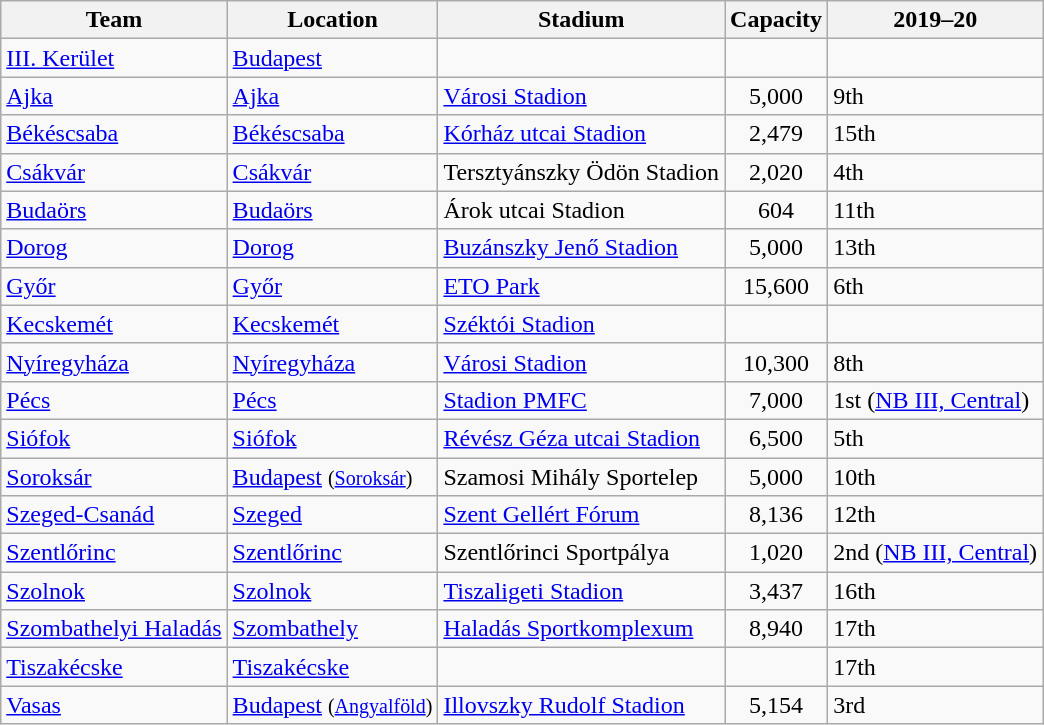<table class="wikitable sortable">
<tr>
<th>Team</th>
<th>Location</th>
<th>Stadium</th>
<th>Capacity</th>
<th data-sort-type="number">2019–20</th>
</tr>
<tr>
<td><a href='#'>III. Kerület</a></td>
<td><a href='#'>Budapest</a></td>
<td></td>
<td align="center"></td>
<td></td>
</tr>
<tr>
<td><a href='#'>Ajka</a></td>
<td><a href='#'>Ajka</a></td>
<td><a href='#'>Városi Stadion</a></td>
<td align="center">5,000</td>
<td>9th</td>
</tr>
<tr>
<td><a href='#'>Békéscsaba</a></td>
<td><a href='#'>Békéscsaba</a></td>
<td><a href='#'>Kórház utcai Stadion</a></td>
<td align="center">2,479</td>
<td>15th</td>
</tr>
<tr>
<td><a href='#'>Csákvár</a></td>
<td><a href='#'>Csákvár</a></td>
<td>Tersztyánszky Ödön Stadion</td>
<td align="center">2,020</td>
<td>4th</td>
</tr>
<tr>
<td><a href='#'>Budaörs</a></td>
<td><a href='#'>Budaörs</a></td>
<td>Árok utcai Stadion</td>
<td align="center">604</td>
<td>11th</td>
</tr>
<tr>
<td><a href='#'>Dorog</a></td>
<td><a href='#'>Dorog</a></td>
<td><a href='#'>Buzánszky Jenő Stadion</a></td>
<td align="center">5,000</td>
<td>13th</td>
</tr>
<tr>
<td><a href='#'>Győr</a></td>
<td><a href='#'>Győr</a></td>
<td><a href='#'>ETO Park</a></td>
<td align="center">15,600</td>
<td>6th</td>
</tr>
<tr>
<td><a href='#'>Kecskemét</a></td>
<td><a href='#'>Kecskemét</a></td>
<td><a href='#'>Széktói Stadion</a></td>
<td align="center"></td>
<td></td>
</tr>
<tr>
<td><a href='#'>Nyíregyháza</a></td>
<td><a href='#'>Nyíregyháza</a></td>
<td><a href='#'>Városi Stadion</a></td>
<td align="center">10,300</td>
<td>8th</td>
</tr>
<tr>
<td><a href='#'>Pécs</a></td>
<td><a href='#'>Pécs</a></td>
<td><a href='#'>Stadion PMFC</a></td>
<td align="center">7,000</td>
<td>1st (<a href='#'>NB III, Central</a>)</td>
</tr>
<tr>
<td><a href='#'>Siófok</a></td>
<td><a href='#'>Siófok</a></td>
<td><a href='#'>Révész Géza utcai Stadion</a></td>
<td align="center">6,500</td>
<td>5th</td>
</tr>
<tr>
<td><a href='#'>Soroksár</a></td>
<td><a href='#'>Budapest</a> <small>(<a href='#'>Soroksár</a>)</small></td>
<td>Szamosi Mihály Sportelep</td>
<td align="center">5,000</td>
<td>10th</td>
</tr>
<tr>
<td><a href='#'>Szeged-Csanád</a></td>
<td><a href='#'>Szeged</a></td>
<td><a href='#'>Szent Gellért Fórum</a></td>
<td align="center">8,136</td>
<td>12th</td>
</tr>
<tr>
<td><a href='#'>Szentlőrinc</a></td>
<td><a href='#'>Szentlőrinc</a></td>
<td>Szentlőrinci Sportpálya</td>
<td align="center">1,020</td>
<td>2nd (<a href='#'>NB III, Central</a>)</td>
</tr>
<tr>
<td><a href='#'>Szolnok</a></td>
<td><a href='#'>Szolnok</a></td>
<td><a href='#'>Tiszaligeti Stadion</a></td>
<td align="center">3,437</td>
<td>16th</td>
</tr>
<tr>
<td><a href='#'>Szombathelyi Haladás</a></td>
<td><a href='#'>Szombathely</a></td>
<td><a href='#'>Haladás Sportkomplexum</a></td>
<td align="center">8,940</td>
<td>17th</td>
</tr>
<tr>
<td><a href='#'>Tiszakécske</a></td>
<td><a href='#'>Tiszakécske</a></td>
<td></td>
<td align="center"></td>
<td>17th</td>
</tr>
<tr>
<td><a href='#'>Vasas</a></td>
<td><a href='#'>Budapest</a> <small>(<a href='#'>Angyalföld</a>)</small></td>
<td><a href='#'>Illovszky Rudolf Stadion</a></td>
<td align="center">5,154</td>
<td>3rd</td>
</tr>
</table>
